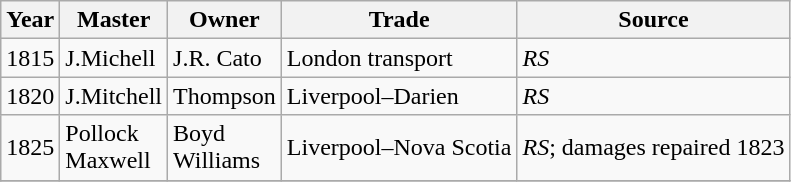<table class="sortable wikitable">
<tr>
<th>Year</th>
<th>Master</th>
<th>Owner</th>
<th>Trade</th>
<th>Source</th>
</tr>
<tr>
<td>1815</td>
<td>J.Michell</td>
<td>J.R. Cato</td>
<td>London transport</td>
<td><em>RS</em></td>
</tr>
<tr>
<td>1820</td>
<td>J.Mitchell</td>
<td>Thompson</td>
<td>Liverpool–Darien</td>
<td><em>RS</em></td>
</tr>
<tr>
<td>1825</td>
<td>Pollock<br>Maxwell</td>
<td>Boyd<br>Williams</td>
<td>Liverpool–Nova Scotia</td>
<td><em>RS</em>; damages repaired 1823</td>
</tr>
<tr>
</tr>
</table>
